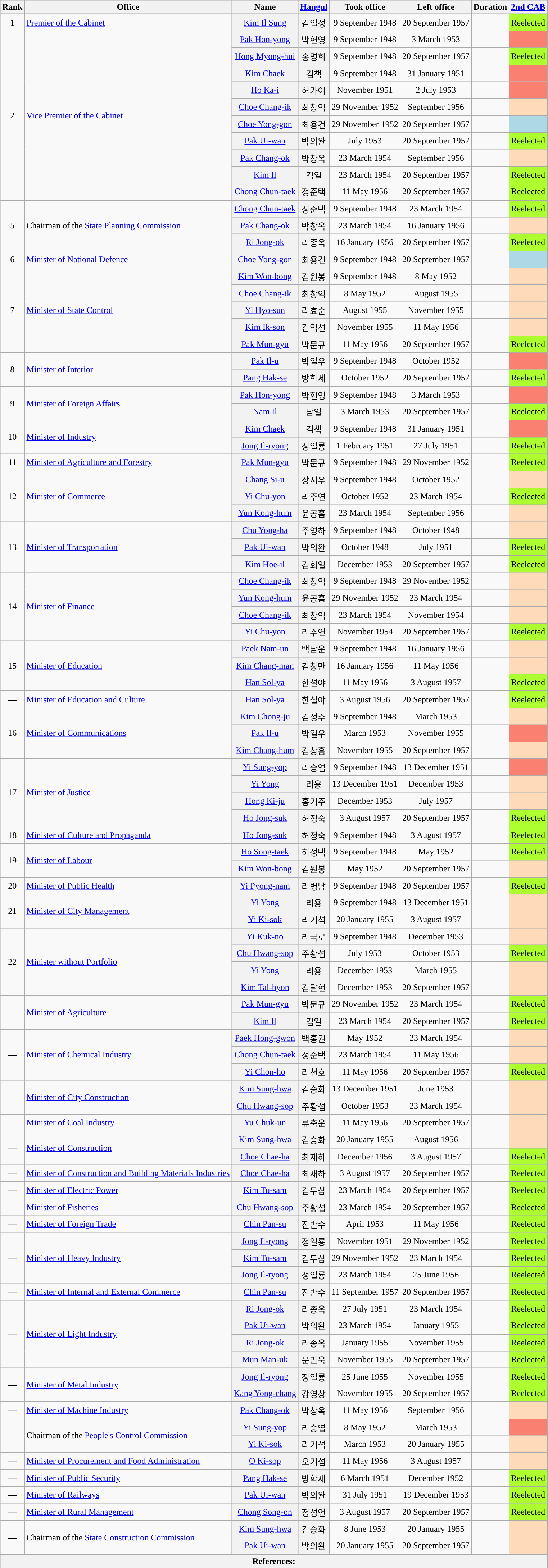<table class="wikitable sortable">
<tr>
<th>Rank</th>
<th>Office</th>
<th>Name</th>
<th class="unsortable"><a href='#'>Hangul</a></th>
<th>Took office</th>
<th>Left office</th>
<th>Duration</th>
<th><a href='#'>2nd CAB</a></th>
</tr>
<tr>
<td align="center">1</td>
<td><a href='#'>Premier of the Cabinet</a></td>
<th align="center" scope="row" style="font-weight:normal;"><a href='#'>Kim Il Sung</a></th>
<th align="center" scope="row" style="font-weight:normal;">김일성</th>
<td align="center">9 September 1948</td>
<td align="center">20 September 1957</td>
<td align="center"></td>
<td align="center" style="background: GreenYellow">Reelected</td>
</tr>
<tr>
<td rowspan="10" align="center">2</td>
<td rowspan="10"><a href='#'>Vice Premier of the Cabinet</a></td>
<th align="center" scope="row" style="font-weight:normal;"><a href='#'>Pak Hon-yong</a></th>
<th align="center" scope="row" style="font-weight:normal;">박헌영</th>
<td align="center">9 September 1948</td>
<td align="center">3 March 1953</td>
<td align="center"></td>
<td style="background: Salmon" align="center"></td>
</tr>
<tr>
<th align="center" scope="row" style="font-weight:normal;"><a href='#'>Hong Myong-hui</a></th>
<th align="center" scope="row" style="font-weight:normal;">홍명희</th>
<td align="center">9 September 1948</td>
<td align="center">20 September 1957</td>
<td align="center"></td>
<td align="center" style="background: GreenYellow">Reelected</td>
</tr>
<tr>
<th align="center" scope="row" style="font-weight:normal;"><a href='#'>Kim Chaek</a></th>
<th align="center" scope="row" style="font-weight:normal;">김책</th>
<td align="center">9 September 1948</td>
<td align="center">31 January 1951</td>
<td align="center"></td>
<td style="background: Salmon" align="center"></td>
</tr>
<tr>
<th align="center" scope="row" style="font-weight:normal;"><a href='#'>Ho Ka-i</a></th>
<th align="center" scope="row" style="font-weight:normal;">허가이</th>
<td align="center">November 1951</td>
<td align="center">2 July 1953</td>
<td align="center"></td>
<td style="background: Salmon" align="center"></td>
</tr>
<tr>
<th align="center" scope="row" style="font-weight:normal;"><a href='#'>Choe Chang-ik</a></th>
<th align="center" scope="row" style="font-weight:normal;">최창익</th>
<td align="center">29 November 1952</td>
<td align="center">September 1956</td>
<td align="center"></td>
<td style="background: PeachPuff" align="center"></td>
</tr>
<tr>
<th align="center" scope="row" style="font-weight:normal;"><a href='#'>Choe Yong-gon</a></th>
<th align="center" scope="row" style="font-weight:normal;">최용건</th>
<td align="center">29 November 1952</td>
<td align="center">20 September 1957</td>
<td align="center"></td>
<td data-sort-value="1" align="center" style="background: LightBlue"></td>
</tr>
<tr>
<th align="center" scope="row" style="font-weight:normal;"><a href='#'>Pak Ui-wan</a></th>
<th align="center" scope="row" style="font-weight:normal;">박의완</th>
<td align="center">July 1953</td>
<td align="center">20 September 1957</td>
<td align="center"></td>
<td align="center" style="background: GreenYellow">Reelected</td>
</tr>
<tr>
<th align="center" scope="row" style="font-weight:normal;"><a href='#'>Pak Chang-ok</a></th>
<th align="center" scope="row" style="font-weight:normal;">박창옥</th>
<td align="center">23 March 1954</td>
<td align="center">September 1956</td>
<td align="center"></td>
<td style="background: PeachPuff" align="center"></td>
</tr>
<tr>
<th align="center" scope="row" style="font-weight:normal;"><a href='#'>Kim Il</a></th>
<th align="center" scope="row" style="font-weight:normal;">김일</th>
<td align="center">23 March 1954</td>
<td align="center">20 September 1957</td>
<td align="center"></td>
<td align="center" style="background: GreenYellow">Reelected</td>
</tr>
<tr>
<th align="center" scope="row" style="font-weight:normal;"><a href='#'>Chong Chun-taek</a></th>
<th align="center" scope="row" style="font-weight:normal;">정준택</th>
<td align="center">11 May 1956</td>
<td align="center">20 September 1957</td>
<td align="center"></td>
<td align="center" style="background: GreenYellow">Reelected</td>
</tr>
<tr>
<td rowspan="3" align="center">5</td>
<td rowspan="3">Chairman of the <a href='#'>State Planning Commission</a></td>
<th align="center" scope="row" style="font-weight:normal;"><a href='#'>Chong Chun-taek</a></th>
<th align="center" scope="row" style="font-weight:normal;">정준택</th>
<td align="center">9 September 1948</td>
<td align="center">23 March 1954</td>
<td align="center"></td>
<td align="center" style="background: GreenYellow">Reelected</td>
</tr>
<tr>
<th align="center" scope="row" style="font-weight:normal;"><a href='#'>Pak Chang-ok</a></th>
<th align="center" scope="row" style="font-weight:normal;">박창옥</th>
<td align="center">23 March 1954</td>
<td align="center">16 January 1956</td>
<td align="center"></td>
<td style="background: PeachPuff" align="center"></td>
</tr>
<tr>
<th align="center" scope="row" style="font-weight:normal;"><a href='#'>Ri Jong-ok</a></th>
<th align="center" scope="row" style="font-weight:normal;">리종옥</th>
<td align="center">16 January 1956</td>
<td align="center">20 September 1957</td>
<td align="center"></td>
<td align="center" style="background: GreenYellow">Reelected</td>
</tr>
<tr>
<td align="center">6</td>
<td><a href='#'>Minister of National Defence</a></td>
<th align="center" scope="row" style="font-weight:normal;"><a href='#'>Choe Yong-gon</a></th>
<th align="center" scope="row" style="font-weight:normal;">최용건</th>
<td align="center">9 September 1948</td>
<td align="center">20 September 1957</td>
<td align="center"></td>
<td data-sort-value="1" align="center" style="background: LightBlue"></td>
</tr>
<tr>
<td rowspan="5" align="center">7</td>
<td rowspan="5"><a href='#'>Minister of State Control</a></td>
<th align="center" scope="row" style="font-weight:normal;"><a href='#'>Kim Won-bong</a></th>
<th align="center" scope="row" style="font-weight:normal;">김원봉</th>
<td align="center">9 September 1948</td>
<td align="center">8 May 1952</td>
<td align="center"></td>
<td style="background: PeachPuff" align="center"></td>
</tr>
<tr>
<th align="center" scope="row" style="font-weight:normal;"><a href='#'>Choe Chang-ik</a></th>
<th align="center" scope="row" style="font-weight:normal;">최창익</th>
<td align="center">8 May 1952</td>
<td align="center">August 1955</td>
<td align="center"></td>
<td style="background: PeachPuff" align="center"></td>
</tr>
<tr>
<th align="center" scope="row" style="font-weight:normal;"><a href='#'>Yi Hyo-sun</a></th>
<th align="center" scope="row" style="font-weight:normal;">리효순</th>
<td align="center">August 1955</td>
<td align="center">November 1955</td>
<td align="center"></td>
<td style="background: PeachPuff" align="center"></td>
</tr>
<tr>
<th align="center" scope="row" style="font-weight:normal;"><a href='#'>Kim Ik-son</a></th>
<th align="center" scope="row" style="font-weight:normal;">김익선</th>
<td align="center">November 1955</td>
<td align="center">11 May 1956</td>
<td align="center"></td>
<td style="background: PeachPuff" align="center"></td>
</tr>
<tr>
<th align="center" scope="row" style="font-weight:normal;"><a href='#'>Pak Mun-gyu</a></th>
<th align="center" scope="row" style="font-weight:normal;">박문규</th>
<td align="center">11 May 1956</td>
<td align="center">20 September 1957</td>
<td align="center"></td>
<td align="center" style="background: GreenYellow">Reelected</td>
</tr>
<tr>
<td rowspan="2" align="center">8</td>
<td rowspan="2"><a href='#'>Minister of Interior</a></td>
<th align="center" scope="row" style="font-weight:normal;"><a href='#'>Pak Il-u</a></th>
<th align="center" scope="row" style="font-weight:normal;">박일우</th>
<td align="center">9 September 1948</td>
<td align="center">October 1952</td>
<td align="center"></td>
<td style="background: Salmon" align="center"></td>
</tr>
<tr>
<th align="center" scope="row" style="font-weight:normal;"><a href='#'>Pang Hak-se</a></th>
<th align="center" scope="row" style="font-weight:normal;">방학세</th>
<td align="center">October 1952</td>
<td align="center">20 September 1957</td>
<td align="center"></td>
<td align="center" style="background: GreenYellow">Reelected</td>
</tr>
<tr>
<td rowspan="2" align="center">9</td>
<td rowspan="2"><a href='#'>Minister of Foreign Affairs</a></td>
<th align="center" scope="row" style="font-weight:normal;"><a href='#'>Pak Hon-yong</a></th>
<th align="center" scope="row" style="font-weight:normal;">박헌영</th>
<td align="center">9 September 1948</td>
<td align="center">3 March 1953</td>
<td align="center"></td>
<td style="background: Salmon" align="center"></td>
</tr>
<tr>
<th align="center" scope="row" style="font-weight:normal;"><a href='#'>Nam Il</a></th>
<th align="center" scope="row" style="font-weight:normal;">남일</th>
<td align="center">3 March 1953</td>
<td align="center">20 September 1957</td>
<td align="center"></td>
<td align="center" style="background: GreenYellow">Reelected</td>
</tr>
<tr>
<td rowspan="2" align="center">10</td>
<td rowspan="2"><a href='#'>Minister of Industry</a></td>
<th align="center" scope="row" style="font-weight:normal;"><a href='#'>Kim Chaek</a></th>
<th align="center" scope="row" style="font-weight:normal;">김책</th>
<td align="center">9 September 1948</td>
<td align="center">31 January 1951</td>
<td align="center"></td>
<td style="background: Salmon" align="center"></td>
</tr>
<tr>
<th align="center" scope="row" style="font-weight:normal;"><a href='#'>Jong Il-ryong</a></th>
<th align="center" scope="row" style="font-weight:normal;">정일룡</th>
<td align="center">1 February 1951</td>
<td align="center">27 July 1951</td>
<td align="center"></td>
<td align="center" style="background: GreenYellow">Reelected</td>
</tr>
<tr>
<td align="center">11</td>
<td><a href='#'>Minister of Agriculture and Forestry</a></td>
<th align="center" scope="row" style="font-weight:normal;"><a href='#'>Pak Mun-gyu</a></th>
<th align="center" scope="row" style="font-weight:normal;">박문규</th>
<td align="center">9 September 1948</td>
<td align="center">29 November 1952</td>
<td align="center"></td>
<td align="center" style="background: GreenYellow">Reelected</td>
</tr>
<tr>
<td rowspan="3" align="center">12</td>
<td rowspan="3"><a href='#'>Minister of Commerce</a></td>
<th align="center" scope="row" style="font-weight:normal;"><a href='#'>Chang Si-u</a></th>
<th align="center" scope="row" style="font-weight:normal;">장시우</th>
<td align="center">9 September 1948</td>
<td align="center">October 1952</td>
<td align="center"></td>
<td style="background: PeachPuff" align="center"></td>
</tr>
<tr>
<th align="center" scope="row" style="font-weight:normal;"><a href='#'>Yi Chu-yon</a></th>
<th align="center" scope="row" style="font-weight:normal;">리주연</th>
<td align="center">October 1952</td>
<td align="center">23 March 1954</td>
<td align="center"></td>
<td align="center" style="background: GreenYellow">Reelected</td>
</tr>
<tr>
<th align="center" scope="row" style="font-weight:normal;"><a href='#'>Yun Kong-hum</a></th>
<th align="center" scope="row" style="font-weight:normal;">윤공흠</th>
<td align="center">23 March 1954</td>
<td align="center">September 1956</td>
<td align="center"></td>
<td style="background: PeachPuff" align="center"></td>
</tr>
<tr>
<td rowspan="3" align="center">13</td>
<td rowspan="3"><a href='#'>Minister of Transportation</a></td>
<th align="center" scope="row" style="font-weight:normal;"><a href='#'>Chu Yong-ha</a></th>
<th align="center" scope="row" style="font-weight:normal;">주영하</th>
<td align="center">9 September 1948</td>
<td align="center">October 1948</td>
<td align="center"></td>
<td style="background: PeachPuff" align="center"></td>
</tr>
<tr>
<th align="center" scope="row" style="font-weight:normal;"><a href='#'>Pak Ui-wan</a></th>
<th align="center" scope="row" style="font-weight:normal;">박의완</th>
<td align="center">October 1948</td>
<td align="center">July 1951</td>
<td align="center"></td>
<td align="center" style="background: GreenYellow">Reelected</td>
</tr>
<tr>
<th align="center" scope="row" style="font-weight:normal;"><a href='#'>Kim Hoe-il</a></th>
<th align="center" scope="row" style="font-weight:normal;">김회일</th>
<td align="center">December 1953</td>
<td align="center">20 September 1957</td>
<td align="center"></td>
<td align="center" style="background: GreenYellow">Reelected</td>
</tr>
<tr>
<td rowspan="4" align="center">14</td>
<td rowspan="4"><a href='#'>Minister of Finance</a></td>
<th align="center" scope="row" style="font-weight:normal;"><a href='#'>Choe Chang-ik</a></th>
<th align="center" scope="row" style="font-weight:normal;">최창익</th>
<td align="center">9 September 1948</td>
<td align="center">29 November 1952</td>
<td align="center"></td>
<td style="background: PeachPuff" align="center"></td>
</tr>
<tr>
<th align="center" scope="row" style="font-weight:normal;"><a href='#'>Yun Kong-hum</a></th>
<th align="center" scope="row" style="font-weight:normal;">윤공흠</th>
<td align="center">29 November 1952</td>
<td align="center">23 March 1954</td>
<td align="center"></td>
<td style="background: PeachPuff" align="center"></td>
</tr>
<tr>
<th align="center" scope="row" style="font-weight:normal;"><a href='#'>Choe Chang-ik</a></th>
<th align="center" scope="row" style="font-weight:normal;">최창익</th>
<td align="center">23 March 1954</td>
<td align="center">November 1954</td>
<td align="center"></td>
<td style="background: PeachPuff" align="center"></td>
</tr>
<tr>
<th align="center" scope="row" style="font-weight:normal;"><a href='#'>Yi Chu-yon</a></th>
<th align="center" scope="row" style="font-weight:normal;">리주연</th>
<td align="center">November 1954</td>
<td align="center">20 September 1957</td>
<td align="center"></td>
<td align="center" style="background: GreenYellow">Reelected</td>
</tr>
<tr>
<td rowspan="3" align="center">15</td>
<td rowspan="3"><a href='#'>Minister of Education</a></td>
<th align="center" scope="row" style="font-weight:normal;"><a href='#'>Paek Nam-un</a></th>
<th align="center" scope="row" style="font-weight:normal;">백남운</th>
<td align="center">9 September 1948</td>
<td align="center">16 January 1956</td>
<td align="center"></td>
<td style="background: PeachPuff" align="center"></td>
</tr>
<tr>
<th align="center" scope="row" style="font-weight:normal;"><a href='#'>Kim Chang-man</a></th>
<th align="center" scope="row" style="font-weight:normal;">김창만</th>
<td align="center">16 January 1956</td>
<td align="center">11 May 1956</td>
<td align="center"></td>
<td style="background: PeachPuff" align="center"></td>
</tr>
<tr>
<th align="center" scope="row" style="font-weight:normal;"><a href='#'>Han Sol-ya</a></th>
<th align="center" scope="row" style="font-weight:normal;">한설야</th>
<td align="center">11 May 1956</td>
<td align="center">3 August 1957</td>
<td align="center"></td>
<td align="center" style="background: GreenYellow">Reelected</td>
</tr>
<tr>
<td align="center">—</td>
<td><a href='#'>Minister of Education and Culture</a></td>
<th align="center" scope="row" style="font-weight:normal;"><a href='#'>Han Sol-ya</a></th>
<th align="center" scope="row" style="font-weight:normal;">한설야</th>
<td align="center">3 August 1956</td>
<td align="center">20 September 1957</td>
<td align="center"></td>
<td align="center" style="background: GreenYellow">Reelected</td>
</tr>
<tr>
<td rowspan="3" align="center">16</td>
<td rowspan="3"><a href='#'>Minister of Communications</a></td>
<th align="center" scope="row" style="font-weight:normal;"><a href='#'>Kim Chong-ju</a></th>
<th align="center" scope="row" style="font-weight:normal;">김정주</th>
<td align="center">9 September 1948</td>
<td align="center">March 1953</td>
<td align="center"></td>
<td style="background: PeachPuff" align="center"></td>
</tr>
<tr>
<th align="center" scope="row" style="font-weight:normal;"><a href='#'>Pak Il-u</a></th>
<th align="center" scope="row" style="font-weight:normal;">박일우</th>
<td align="center">March 1953</td>
<td align="center">November 1955</td>
<td align="center"></td>
<td style="background: Salmon" align="center"></td>
</tr>
<tr>
<th align="center" scope="row" style="font-weight:normal;"><a href='#'>Kim Chang-hum</a></th>
<th align="center" scope="row" style="font-weight:normal;">김창흠</th>
<td align="center">November 1955</td>
<td align="center">20 September 1957</td>
<td align="center"></td>
<td style="background: PeachPuff" align="center"></td>
</tr>
<tr>
<td rowspan="4" align="center">17</td>
<td rowspan="4"><a href='#'>Minister of Justice</a></td>
<th align="center" scope="row" style="font-weight:normal;"><a href='#'>Yi Sung-yop</a></th>
<th align="center" scope="row" style="font-weight:normal;">리승엽</th>
<td align="center">9 September 1948</td>
<td align="center">13 December 1951</td>
<td align="center"></td>
<td style="background: Salmon" align="center"></td>
</tr>
<tr>
<th align="center" scope="row" style="font-weight:normal;"><a href='#'>Yi Yong</a></th>
<th align="center" scope="row" style="font-weight:normal;">리용</th>
<td align="center">13 December 1951</td>
<td align="center">December 1953</td>
<td align="center"></td>
<td style="background: PeachPuff" align="center"></td>
</tr>
<tr>
<th align="center" scope="row" style="font-weight:normal;"><a href='#'>Hong Ki-ju</a></th>
<th align="center" scope="row" style="font-weight:normal;">홍기주</th>
<td align="center">December 1953</td>
<td align="center">July 1957</td>
<td align="center"></td>
<td style="background: PeachPuff" align="center"></td>
</tr>
<tr>
<th align="center" scope="row" style="font-weight:normal;"><a href='#'>Ho Jong-suk</a></th>
<th align="center" scope="row" style="font-weight:normal;">허정숙</th>
<td align="center">3 August 1957</td>
<td align="center">20 September 1957</td>
<td align="center"></td>
<td align="center" style="background: GreenYellow">Reelected</td>
</tr>
<tr>
<td align="center">18</td>
<td><a href='#'>Minister of Culture and Propaganda</a></td>
<th align="center" scope="row" style="font-weight:normal;"><a href='#'>Ho Jong-suk</a></th>
<th align="center" scope="row" style="font-weight:normal;">허정숙</th>
<td align="center">9 September 1948</td>
<td align="center">3 August 1957</td>
<td align="center"></td>
<td align="center" style="background: GreenYellow">Reelected</td>
</tr>
<tr>
<td rowspan="2" align="center">19</td>
<td rowspan="2"><a href='#'>Minister of Labour</a></td>
<th align="center" scope="row" style="font-weight:normal;"><a href='#'>Ho Song-taek</a></th>
<th align="center" scope="row" style="font-weight:normal;">허성택</th>
<td align="center">9 September 1948</td>
<td align="center">May 1952</td>
<td align="center"></td>
<td align="center" style="background: GreenYellow">Reelected</td>
</tr>
<tr>
<th align="center" scope="row" style="font-weight:normal;"><a href='#'>Kim Won-bong</a></th>
<th align="center" scope="row" style="font-weight:normal;">김원봉</th>
<td align="center">May 1952</td>
<td align="center">20 September 1957</td>
<td align="center"></td>
<td style="background: PeachPuff" align="center"></td>
</tr>
<tr>
<td align="center">20</td>
<td><a href='#'>Minister of Public Health</a></td>
<th align="center" scope="row" style="font-weight:normal;"><a href='#'>Yi Pyong-nam</a></th>
<th align="center" scope="row" style="font-weight:normal;">리병남</th>
<td align="center">9 September 1948</td>
<td align="center">20 September 1957</td>
<td align="center"></td>
<td align="center" style="background: GreenYellow">Reelected</td>
</tr>
<tr>
<td rowspan="2" align="center">21</td>
<td rowspan="2"><a href='#'>Minister of City Management</a></td>
<th align="center" scope="row" style="font-weight:normal;"><a href='#'>Yi Yong</a></th>
<th align="center" scope="row" style="font-weight:normal;">리용</th>
<td align="center">9 September 1948</td>
<td align="center">13 December 1951</td>
<td align="center"></td>
<td style="background: PeachPuff" align="center"></td>
</tr>
<tr>
<th align="center" scope="row" style="font-weight:normal;"><a href='#'>Yi Ki-sok</a></th>
<th align="center" scope="row" style="font-weight:normal;">리기석</th>
<td align="center">20 January 1955</td>
<td align="center">3 August 1957</td>
<td align="center"></td>
<td style="background: PeachPuff" align="center"></td>
</tr>
<tr>
<td rowspan="4" align="center">22</td>
<td rowspan="4"><a href='#'>Minister without Portfolio</a></td>
<th align="center" scope="row" style="font-weight:normal;"><a href='#'>Yi Kuk-no</a></th>
<th align="center" scope="row" style="font-weight:normal;">리극로</th>
<td align="center">9 September 1948</td>
<td align="center">December 1953</td>
<td align="center"></td>
<td style="background: PeachPuff" align="center"></td>
</tr>
<tr>
<th align="center" scope="row" style="font-weight:normal;"><a href='#'>Chu Hwang-sop</a></th>
<th align="center" scope="row" style="font-weight:normal;">주황섭</th>
<td align="center">July 1953</td>
<td align="center">October 1953</td>
<td align="center"></td>
<td align="center" style="background: GreenYellow">Reelected</td>
</tr>
<tr>
<th align="center" scope="row" style="font-weight:normal;"><a href='#'>Yi Yong</a></th>
<th align="center" scope="row" style="font-weight:normal;">리용</th>
<td align="center">December 1953</td>
<td align="center">March 1955</td>
<td align="center"></td>
<td style="background: PeachPuff" align="center"></td>
</tr>
<tr>
<th align="center" scope="row" style="font-weight:normal;"><a href='#'>Kim Tal-hyon</a></th>
<th align="center" scope="row" style="font-weight:normal;">김달현</th>
<td align="center">December 1953</td>
<td align="center">20 September 1957</td>
<td align="center"></td>
<td style="background: PeachPuff" align="center"></td>
</tr>
<tr>
<td rowspan="2" align="center">—</td>
<td rowspan="2"><a href='#'>Minister of Agriculture</a></td>
<th align="center" scope="row" style="font-weight:normal;"><a href='#'>Pak Mun-gyu</a></th>
<th align="center" scope="row" style="font-weight:normal;">박문규</th>
<td align="center">29 November 1952</td>
<td align="center">23 March 1954</td>
<td align="center"></td>
<td align="center" style="background: GreenYellow">Reelected</td>
</tr>
<tr>
<th align="center" scope="row" style="font-weight:normal;"><a href='#'>Kim Il</a></th>
<th align="center" scope="row" style="font-weight:normal;">김일</th>
<td align="center">23 March 1954</td>
<td align="center">20 September 1957</td>
<td align="center"></td>
<td align="center" style="background: GreenYellow">Reelected</td>
</tr>
<tr>
<td rowspan="3" align="center">—</td>
<td rowspan="3"><a href='#'>Minister of Chemical Industry</a></td>
<th align="center" scope="row" style="font-weight:normal;"><a href='#'>Paek Hong-gwon</a></th>
<th align="center" scope="row" style="font-weight:normal;">백홍권</th>
<td align="center">May 1952</td>
<td align="center">23 March 1954</td>
<td align="center"></td>
<td style="background: PeachPuff" align="center"></td>
</tr>
<tr>
<th align="center" scope="row" style="font-weight:normal;"><a href='#'>Chong Chun-taek</a></th>
<th align="center" scope="row" style="font-weight:normal;">정준택</th>
<td align="center">23 March 1954</td>
<td align="center">11 May 1956</td>
<td align="center"></td>
<td style="background: PeachPuff" align="center"></td>
</tr>
<tr>
<th align="center" scope="row" style="font-weight:normal;"><a href='#'>Yi Chon-ho</a></th>
<th align="center" scope="row" style="font-weight:normal;">리천호</th>
<td align="center">11 May 1956</td>
<td align="center">20 September 1957</td>
<td align="center"></td>
<td align="center" style="background: GreenYellow">Reelected</td>
</tr>
<tr>
<td rowspan="2" align="center">—</td>
<td rowspan="2"><a href='#'>Minister of City Construction</a></td>
<th align="center" scope="row" style="font-weight:normal;"><a href='#'>Kim Sung-hwa</a></th>
<th align="center" scope="row" style="font-weight:normal;">김승화</th>
<td align="center">13 December 1951</td>
<td align="center">June 1953</td>
<td align="center"></td>
<td style="background: PeachPuff" align="center"></td>
</tr>
<tr>
<th align="center" scope="row" style="font-weight:normal;"><a href='#'>Chu Hwang-sop</a></th>
<th align="center" scope="row" style="font-weight:normal;">주황섭</th>
<td align="center">October 1953</td>
<td align="center">23 March 1954</td>
<td align="center"></td>
<td style="background: PeachPuff" align="center"></td>
</tr>
<tr>
<td align="center">—</td>
<td><a href='#'>Minister of Coal Industry</a></td>
<th align="center" scope="row" style="font-weight:normal;"><a href='#'>Yu Chuk-un</a></th>
<th align="center" scope="row" style="font-weight:normal;">류축운</th>
<td align="center">11 May 1956</td>
<td align="center">20 September 1957</td>
<td align="center"></td>
<td style="background: PeachPuff" align="center"></td>
</tr>
<tr>
<td rowspan="2" align="center">—</td>
<td rowspan="2"><a href='#'>Minister of Construction</a></td>
<th align="center" scope="row" style="font-weight:normal;"><a href='#'>Kim Sung-hwa</a></th>
<th align="center" scope="row" style="font-weight:normal;">김승화</th>
<td align="center">20 January 1955</td>
<td align="center">August 1956</td>
<td align="center"></td>
<td style="background: PeachPuff" align="center"></td>
</tr>
<tr>
<th align="center" scope="row" style="font-weight:normal;"><a href='#'>Choe Chae-ha</a></th>
<th align="center" scope="row" style="font-weight:normal;">최재하</th>
<td align="center">December 1956</td>
<td align="center">3 August 1957</td>
<td align="center"></td>
<td align="center" style="background: GreenYellow">Reelected</td>
</tr>
<tr>
<td align="center">—</td>
<td><a href='#'>Minister of Construction and Building Materials Industries</a></td>
<th align="center" scope="row" style="font-weight:normal;"><a href='#'>Choe Chae-ha</a></th>
<th align="center" scope="row" style="font-weight:normal;">최재하</th>
<td align="center">3 August 1957</td>
<td align="center">20 September 1957</td>
<td align="center"></td>
<td align="center" style="background: GreenYellow">Reelected</td>
</tr>
<tr>
<td align="center">—</td>
<td><a href='#'>Minister of Electric Power</a></td>
<th align="center" scope="row" style="font-weight:normal;"><a href='#'>Kim Tu-sam</a></th>
<th align="center" scope="row" style="font-weight:normal;">김두삼</th>
<td align="center">23 March 1954</td>
<td align="center">20 September 1957</td>
<td align="center"></td>
<td align="center" style="background: GreenYellow">Reelected</td>
</tr>
<tr>
<td align="center">—</td>
<td><a href='#'>Minister of Fisheries</a></td>
<th align="center" scope="row" style="font-weight:normal;"><a href='#'>Chu Hwang-sop</a></th>
<th align="center" scope="row" style="font-weight:normal;">주황섭</th>
<td align="center">23 March 1954</td>
<td align="center">20 September 1957</td>
<td align="center"></td>
<td align="center" style="background: GreenYellow">Reelected</td>
</tr>
<tr>
<td align="center">—</td>
<td><a href='#'>Minister of Foreign Trade</a></td>
<th align="center" scope="row" style="font-weight:normal;"><a href='#'>Chin Pan-su</a></th>
<th align="center" scope="row" style="font-weight:normal;">진반수</th>
<td align="center">April 1953</td>
<td align="center">11 May 1956</td>
<td align="center"></td>
<td align="center" style="background: GreenYellow">Reelected</td>
</tr>
<tr>
<td rowspan="3" align="center">—</td>
<td rowspan="3"><a href='#'>Minister of Heavy Industry</a></td>
<th align="center" scope="row" style="font-weight:normal;"><a href='#'>Jong Il-ryong</a></th>
<th align="center" scope="row" style="font-weight:normal;">정일룡</th>
<td align="center">November 1951</td>
<td align="center">29 November 1952</td>
<td align="center"></td>
<td align="center" style="background: GreenYellow">Reelected</td>
</tr>
<tr>
<th align="center" scope="row" style="font-weight:normal;"><a href='#'>Kim Tu-sam</a></th>
<th align="center" scope="row" style="font-weight:normal;">김두삼</th>
<td align="center">29 November 1952</td>
<td align="center">23 March 1954</td>
<td align="center"></td>
<td align="center" style="background: GreenYellow">Reelected</td>
</tr>
<tr>
<th align="center" scope="row" style="font-weight:normal;"><a href='#'>Jong Il-ryong</a></th>
<th align="center" scope="row" style="font-weight:normal;">정일룡</th>
<td align="center">23 March 1954</td>
<td align="center">25 June 1956</td>
<td align="center"></td>
<td align="center" style="background: GreenYellow">Reelected</td>
</tr>
<tr>
<td align="center">—</td>
<td><a href='#'>Minister of Internal and External Commerce</a></td>
<th align="center" scope="row" style="font-weight:normal;"><a href='#'>Chin Pan-su</a></th>
<th align="center" scope="row" style="font-weight:normal;">진반수</th>
<td align="center">11 September 1957</td>
<td align="center">20 September 1957</td>
<td align="center"></td>
<td align="center" style="background: GreenYellow">Reelected</td>
</tr>
<tr>
<td rowspan="4" align="center">—</td>
<td rowspan="4"><a href='#'>Minister of Light Industry</a></td>
<th align="center" scope="row" style="font-weight:normal;"><a href='#'>Ri Jong-ok</a></th>
<th align="center" scope="row" style="font-weight:normal;">리종옥</th>
<td align="center">27 July 1951</td>
<td align="center">23 March 1954</td>
<td align="center"></td>
<td align="center" style="background: GreenYellow">Reelected</td>
</tr>
<tr>
<th align="center" scope="row" style="font-weight:normal;"><a href='#'>Pak Ui-wan</a></th>
<th align="center" scope="row" style="font-weight:normal;">박의완</th>
<td align="center">23 March 1954</td>
<td align="center">January 1955</td>
<td align="center"></td>
<td align="center" style="background: GreenYellow">Reelected</td>
</tr>
<tr>
<th align="center" scope="row" style="font-weight:normal;"><a href='#'>Ri Jong-ok</a></th>
<th align="center" scope="row" style="font-weight:normal;">리종옥</th>
<td align="center">January 1955</td>
<td align="center">November 1955</td>
<td align="center"></td>
<td align="center" style="background: GreenYellow">Reelected</td>
</tr>
<tr>
<th align="center" scope="row" style="font-weight:normal;"><a href='#'>Mun Man-uk</a></th>
<th align="center" scope="row" style="font-weight:normal;">문만욱</th>
<td align="center">November 1955</td>
<td align="center">20 September 1957</td>
<td align="center"></td>
<td align="center" style="background: GreenYellow">Reelected</td>
</tr>
<tr>
<td rowspan="2" align="center">—</td>
<td rowspan="2"><a href='#'>Minister of Metal Industry</a></td>
<th align="center" scope="row" style="font-weight:normal;"><a href='#'>Jong Il-ryong</a></th>
<th align="center" scope="row" style="font-weight:normal;">정일룡</th>
<td align="center">25 June 1955</td>
<td align="center">November 1955</td>
<td align="center"></td>
<td align="center" style="background: GreenYellow">Reelected</td>
</tr>
<tr>
<th align="center" scope="row" style="font-weight:normal;"><a href='#'>Kang Yong-chang</a></th>
<th align="center" scope="row" style="font-weight:normal;">강영창</th>
<td align="center">November 1955</td>
<td align="center">20 September 1957</td>
<td align="center"></td>
<td align="center" style="background: GreenYellow">Reelected</td>
</tr>
<tr>
<td align="center">—</td>
<td><a href='#'>Minister of Machine Industry</a></td>
<th align="center" scope="row" style="font-weight:normal;"><a href='#'>Pak Chang-ok</a></th>
<th align="center" scope="row" style="font-weight:normal;">박창옥</th>
<td align="center">11 May 1956</td>
<td align="center">September 1956</td>
<td align="center"></td>
<td style="background: PeachPuff" align="center"></td>
</tr>
<tr>
<td rowspan="2" align="center">—</td>
<td rowspan="2">Chairman of the <a href='#'>People's Control Commission</a></td>
<th align="center" scope="row" style="font-weight:normal;"><a href='#'>Yi Sung-yop</a></th>
<th align="center" scope="row" style="font-weight:normal;">리승엽</th>
<td align="center">8 May 1952</td>
<td align="center">March 1953</td>
<td align="center"></td>
<td style="background: Salmon" align="center"></td>
</tr>
<tr>
<th align="center" scope="row" style="font-weight:normal;"><a href='#'>Yi Ki-sok</a></th>
<th align="center" scope="row" style="font-weight:normal;">리기석</th>
<td align="center">March 1953</td>
<td align="center">20 January 1955</td>
<td align="center"></td>
<td style="background: PeachPuff" align="center"></td>
</tr>
<tr>
<td align="center">—</td>
<td><a href='#'>Minister of Procurement and Food Administration</a></td>
<th align="center" scope="row" style="font-weight:normal;"><a href='#'>O Ki-sop</a></th>
<th align="center" scope="row" style="font-weight:normal;">오기섭</th>
<td align="center">11 May 1956</td>
<td align="center">3 August 1957</td>
<td align="center"></td>
<td style="background: PeachPuff" align="center"></td>
</tr>
<tr>
<td align="center">—</td>
<td><a href='#'>Minister of Public Security</a></td>
<th align="center" scope="row" style="font-weight:normal;"><a href='#'>Pang Hak-se</a></th>
<th align="center" scope="row" style="font-weight:normal;">방학세</th>
<td align="center">6 March 1951</td>
<td align="center">December 1952</td>
<td align="center"></td>
<td align="center" style="background: GreenYellow">Reelected</td>
</tr>
<tr>
<td align="center">—</td>
<td><a href='#'>Minister of Railways</a></td>
<th align="center" scope="row" style="font-weight:normal;"><a href='#'>Pak Ui-wan</a></th>
<th align="center" scope="row" style="font-weight:normal;">박의완</th>
<td align="center">31 July 1951</td>
<td align="center">19 December 1953</td>
<td align="center"></td>
<td align="center" style="background: GreenYellow">Reelected</td>
</tr>
<tr>
<td align="center">—</td>
<td><a href='#'>Minister of Rural Management</a></td>
<th align="center" scope="row" style="font-weight:normal;"><a href='#'>Chong Song-on</a></th>
<th align="center" scope="row" style="font-weight:normal;">정성언</th>
<td align="center">3 August 1957</td>
<td align="center">20 September 1957</td>
<td align="center"></td>
<td align="center" style="background: GreenYellow">Reelected</td>
</tr>
<tr>
<td rowspan="2" align="center">—</td>
<td rowspan="2">Chairman of the <a href='#'>State Construction Commission</a></td>
<th align="center" scope="row" style="font-weight:normal;"><a href='#'>Kim Sung-hwa</a></th>
<th align="center" scope="row" style="font-weight:normal;">김승화</th>
<td align="center">8 June 1953</td>
<td align="center">20 January 1955</td>
<td align="center"></td>
<td style="background: PeachPuff" align="center"></td>
</tr>
<tr>
<th align="center" scope="row" style="font-weight:normal;"><a href='#'>Pak Ui-wan</a></th>
<th align="center" scope="row" style="font-weight:normal;">박의완</th>
<td align="center">20 January 1955</td>
<td align="center">20 September 1957</td>
<td align="center"></td>
<td style="background: PeachPuff" align="center"></td>
</tr>
<tr>
<th colspan="8" unsortable><strong>References:</strong><br></th>
</tr>
</table>
